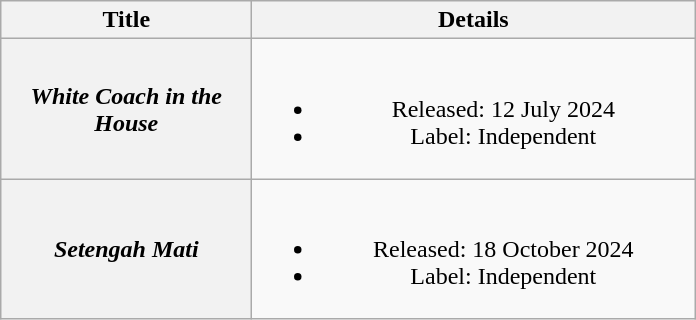<table class="wikitable plainrowheaders" style="text-align:center;">
<tr>
<th scope="col" style="width:10em;">Title</th>
<th scope="col" style="width:18em;">Details</th>
</tr>
<tr>
<th scope="row"><em>White Coach in the House</em><br></th>
<td><br><ul><li>Released: 12 July 2024</li><li>Label: Independent</li></ul></td>
</tr>
<tr>
<th scope="row"><em>Setengah Mati</em><br></th>
<td><br><ul><li>Released: 18 October 2024</li><li>Label: Independent</li></ul></td>
</tr>
</table>
